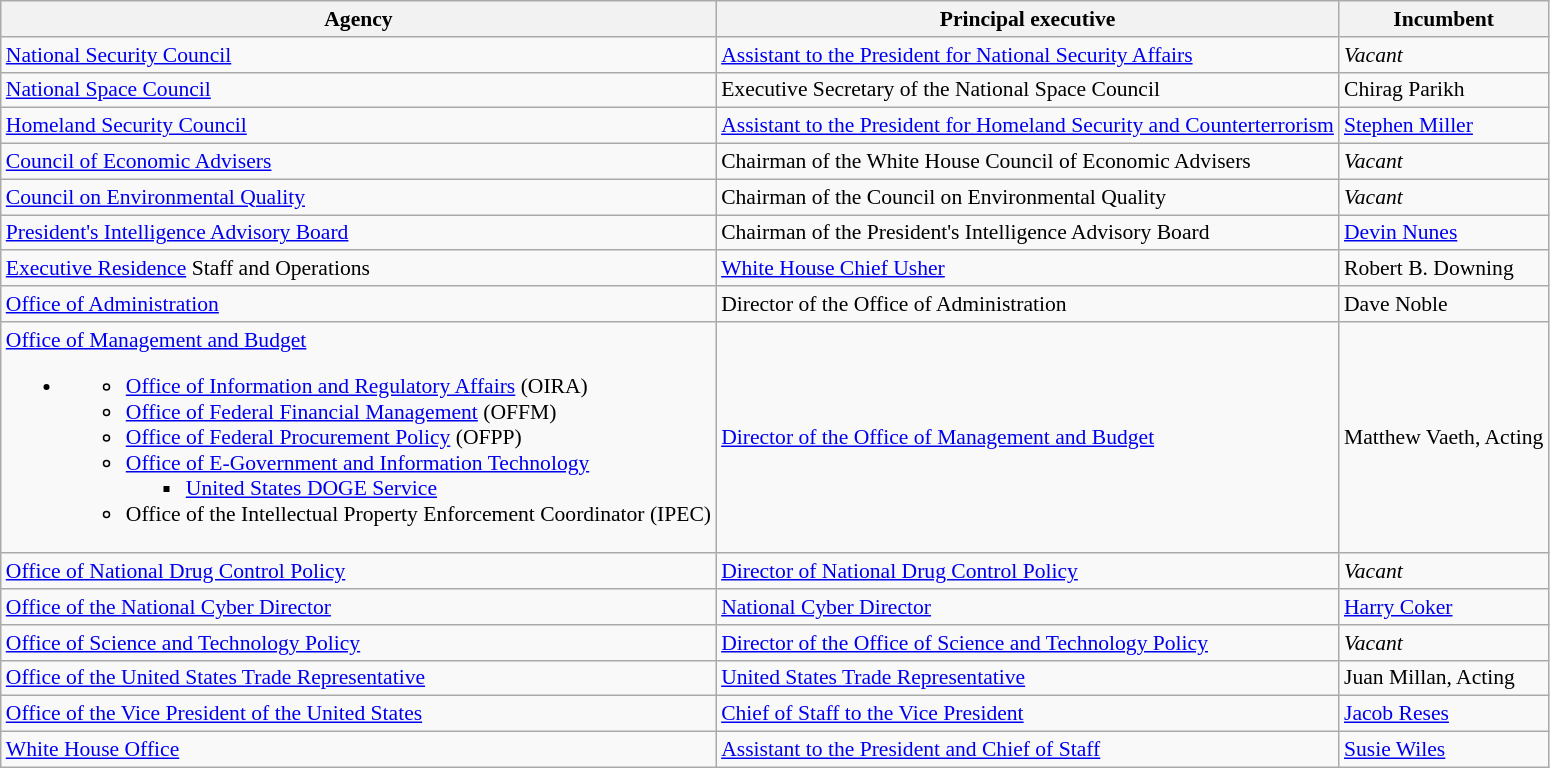<table class=wikitable style="font-size:90%;">
<tr>
<th>Agency</th>
<th>Principal executive</th>
<th>Incumbent</th>
</tr>
<tr>
<td><a href='#'>National Security Council</a></td>
<td><a href='#'>Assistant to the President for National Security Affairs</a></td>
<td><em>Vacant</em></td>
</tr>
<tr>
<td><a href='#'>National Space Council</a></td>
<td>Executive Secretary of the National Space Council</td>
<td>Chirag Parikh</td>
</tr>
<tr>
<td><a href='#'>Homeland Security Council</a></td>
<td><a href='#'>Assistant to the President for Homeland Security and Counterterrorism</a></td>
<td><a href='#'>Stephen Miller</a></td>
</tr>
<tr>
<td><a href='#'>Council of Economic Advisers</a></td>
<td>Chairman of the White House Council of Economic Advisers</td>
<td><em>Vacant</em></td>
</tr>
<tr>
<td><a href='#'>Council on Environmental Quality</a></td>
<td>Chairman of the Council on Environmental Quality</td>
<td><em>Vacant</em></td>
</tr>
<tr>
<td><a href='#'>President's Intelligence Advisory Board</a></td>
<td>Chairman of the President's Intelligence Advisory Board</td>
<td><a href='#'>Devin Nunes</a></td>
</tr>
<tr>
<td><a href='#'>Executive Residence</a> Staff and Operations</td>
<td><a href='#'>White House Chief Usher</a></td>
<td>Robert B. Downing</td>
</tr>
<tr>
<td><a href='#'>Office of Administration</a></td>
<td>Director of the Office of Administration</td>
<td>Dave Noble</td>
</tr>
<tr>
<td><a href='#'>Office of Management and Budget</a><br><ul><li><ul><li><a href='#'>Office of Information and Regulatory Affairs</a> (OIRA)</li><li><a href='#'>Office of Federal Financial Management</a> (OFFM)</li><li><a href='#'>Office of Federal Procurement Policy</a> (OFPP)</li><li><a href='#'>Office of E-Government and Information Technology</a><ul><li><a href='#'>United States DOGE Service</a></li></ul></li><li>Office of the Intellectual Property Enforcement Coordinator (IPEC)</li></ul></li></ul></td>
<td><a href='#'>Director of the Office of Management and Budget</a></td>
<td>Matthew Vaeth, Acting</td>
</tr>
<tr>
<td><a href='#'>Office of National Drug Control Policy</a></td>
<td><a href='#'>Director of National Drug Control Policy</a></td>
<td><em>Vacant</em></td>
</tr>
<tr>
<td><a href='#'>Office of the National Cyber Director</a></td>
<td><a href='#'>National Cyber Director</a></td>
<td><a href='#'>Harry Coker</a></td>
</tr>
<tr>
<td><a href='#'>Office of Science and Technology Policy</a></td>
<td><a href='#'>Director of the Office of Science and Technology Policy</a></td>
<td><em>Vacant</em></td>
</tr>
<tr>
<td><a href='#'>Office of the United States Trade Representative</a></td>
<td><a href='#'>United States Trade Representative</a></td>
<td>Juan Millan, Acting</td>
</tr>
<tr>
<td><a href='#'>Office of the Vice President of the United States</a></td>
<td><a href='#'>Chief of Staff to the Vice President</a></td>
<td><a href='#'>Jacob Reses</a></td>
</tr>
<tr>
<td><a href='#'>White House Office</a></td>
<td><a href='#'>Assistant to the President and Chief of Staff</a></td>
<td><a href='#'>Susie Wiles</a></td>
</tr>
</table>
